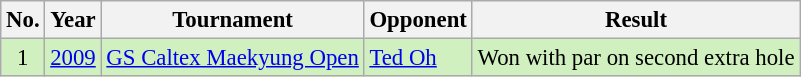<table class="wikitable" style="font-size:95%;">
<tr>
<th>No.</th>
<th>Year</th>
<th>Tournament</th>
<th>Opponent</th>
<th>Result</th>
</tr>
<tr style="background:#D0F0C0;">
<td align=center>1</td>
<td><a href='#'>2009</a></td>
<td><a href='#'>GS Caltex Maekyung Open</a></td>
<td> <a href='#'>Ted Oh</a></td>
<td>Won with par on second extra hole</td>
</tr>
</table>
